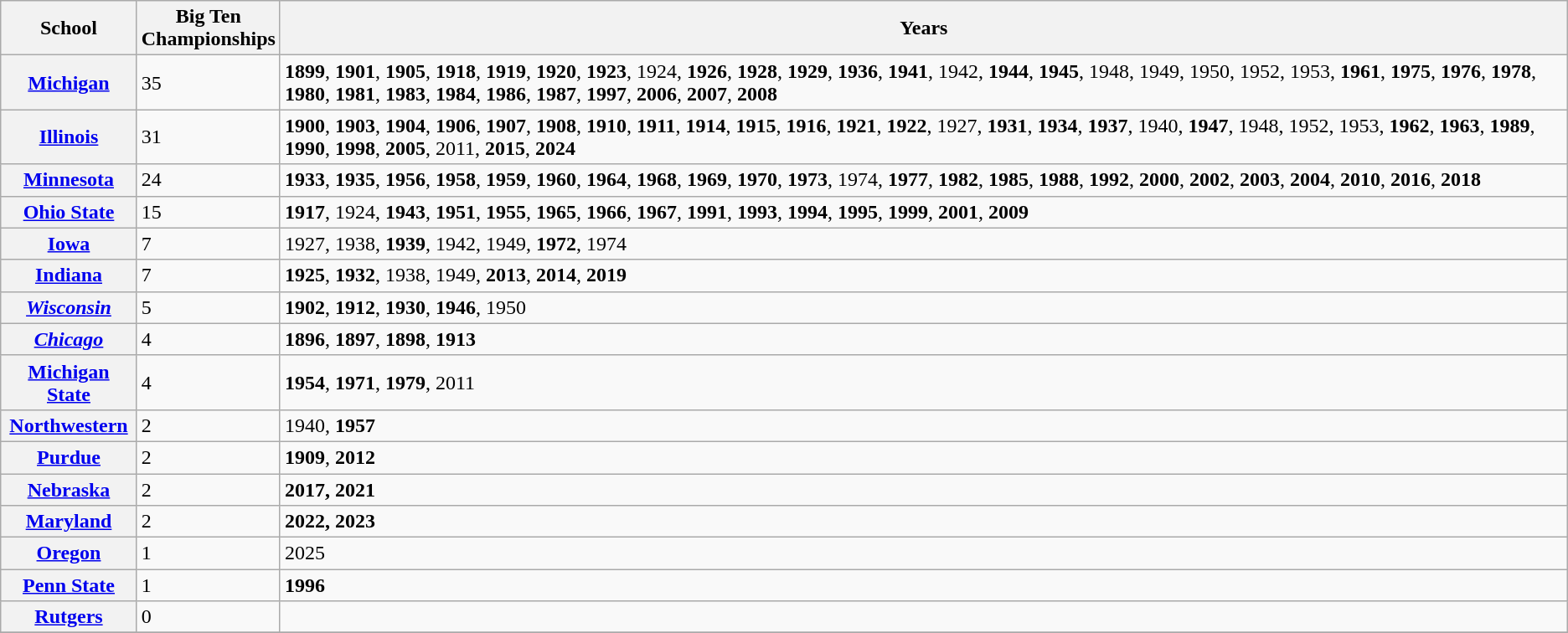<table class="wikitable" style="text-align: left;">
<tr>
<th>School</th>
<th>Big Ten<br>Championships</th>
<th>Years</th>
</tr>
<tr>
<th><a href='#'>Michigan</a></th>
<td>35</td>
<td><strong>1899</strong>, <strong>1901</strong>, <strong>1905</strong>, <strong>1918</strong>, <strong>1919</strong>, <strong>1920</strong>, <strong>1923</strong>, 1924, <strong>1926</strong>, <strong>1928</strong>, <strong>1929</strong>, <strong>1936</strong>, <strong>1941</strong>, 1942, <strong>1944</strong>, <strong>1945</strong>, 1948, 1949, 1950, 1952, 1953, <strong>1961</strong>, <strong>1975</strong>, <strong>1976</strong>, <strong>1978</strong>, <strong>1980</strong>, <strong>1981</strong>, <strong>1983</strong>, <strong>1984</strong>, <strong>1986</strong>, <strong>1987</strong>, <strong>1997</strong>, <strong>2006</strong>, <strong>2007</strong>, <strong>2008</strong></td>
</tr>
<tr>
<th><a href='#'>Illinois</a></th>
<td>31</td>
<td><strong>1900</strong>, <strong>1903</strong>, <strong>1904</strong>, <strong>1906</strong>, <strong>1907</strong>, <strong>1908</strong>, <strong>1910</strong>, <strong>1911</strong>, <strong>1914</strong>, <strong>1915</strong>, <strong>1916</strong>, <strong>1921</strong>, <strong>1922</strong>, 1927, <strong>1931</strong>, <strong>1934</strong>, <strong>1937</strong>, 1940, <strong>1947</strong>, 1948, 1952, 1953, <strong>1962</strong>, <strong>1963</strong>, <strong>1989</strong>, <strong>1990</strong>, <strong>1998</strong>, <strong>2005</strong>, 2011, <strong>2015</strong>, <strong>2024</strong></td>
</tr>
<tr>
<th><a href='#'>Minnesota</a></th>
<td>24</td>
<td><strong>1933</strong>, <strong>1935</strong>, <strong>1956</strong>, <strong>1958</strong>, <strong>1959</strong>, <strong>1960</strong>, <strong>1964</strong>, <strong>1968</strong>, <strong>1969</strong>, <strong>1970</strong>, <strong>1973</strong>, 1974, <strong>1977</strong>, <strong>1982</strong>, <strong>1985</strong>, <strong>1988</strong>, <strong>1992</strong>, <strong>2000</strong>, <strong>2002</strong>, <strong>2003</strong>, <strong>2004</strong>, <strong>2010</strong>, <strong>2016</strong>, <strong>2018</strong></td>
</tr>
<tr>
<th><a href='#'>Ohio State</a></th>
<td>15</td>
<td><strong>1917</strong>, 1924, <strong>1943</strong>, <strong>1951</strong>, <strong>1955</strong>, <strong>1965</strong>, <strong>1966</strong>, <strong>1967</strong>, <strong>1991</strong>, <strong>1993</strong>, <strong>1994</strong>, <strong>1995</strong>, <strong>1999</strong>, <strong>2001</strong>, <strong>2009</strong></td>
</tr>
<tr>
<th><a href='#'>Iowa</a></th>
<td>7</td>
<td>1927, 1938, <strong>1939</strong>, 1942, 1949, <strong>1972</strong>, 1974</td>
</tr>
<tr>
<th><a href='#'>Indiana</a></th>
<td>7</td>
<td><strong>1925</strong>, <strong>1932</strong>, 1938, 1949, <strong>2013</strong>, <strong>2014</strong>, <strong>2019</strong></td>
</tr>
<tr>
<th><em><a href='#'>Wisconsin</a></em></th>
<td>5</td>
<td><strong>1902</strong>, <strong>1912</strong>, <strong>1930</strong>, <strong>1946</strong>, 1950</td>
</tr>
<tr>
<th><em><a href='#'>Chicago</a></em></th>
<td>4</td>
<td><strong>1896</strong>, <strong>1897</strong>, <strong>1898</strong>, <strong>1913</strong></td>
</tr>
<tr>
<th><a href='#'>Michigan State</a></th>
<td>4</td>
<td><strong>1954</strong>, <strong>1971</strong>, <strong>1979</strong>, 2011</td>
</tr>
<tr>
<th><a href='#'>Northwestern</a></th>
<td>2</td>
<td>1940, <strong>1957</strong></td>
</tr>
<tr>
<th><a href='#'>Purdue</a></th>
<td>2</td>
<td><strong>1909</strong>, <strong>2012</strong></td>
</tr>
<tr>
<th><a href='#'>Nebraska</a></th>
<td>2</td>
<td><strong>2017, 2021</strong></td>
</tr>
<tr>
<th><a href='#'>Maryland</a></th>
<td>2</td>
<td><strong>2022, 2023</strong></td>
</tr>
<tr>
<th><a href='#'>Oregon</a></th>
<td>1</td>
<td>2025</td>
</tr>
<tr>
<th><a href='#'>Penn State</a></th>
<td>1</td>
<td><strong>1996</strong></td>
</tr>
<tr>
<th><a href='#'>Rutgers</a></th>
<td>0</td>
<td></td>
</tr>
<tr>
</tr>
</table>
